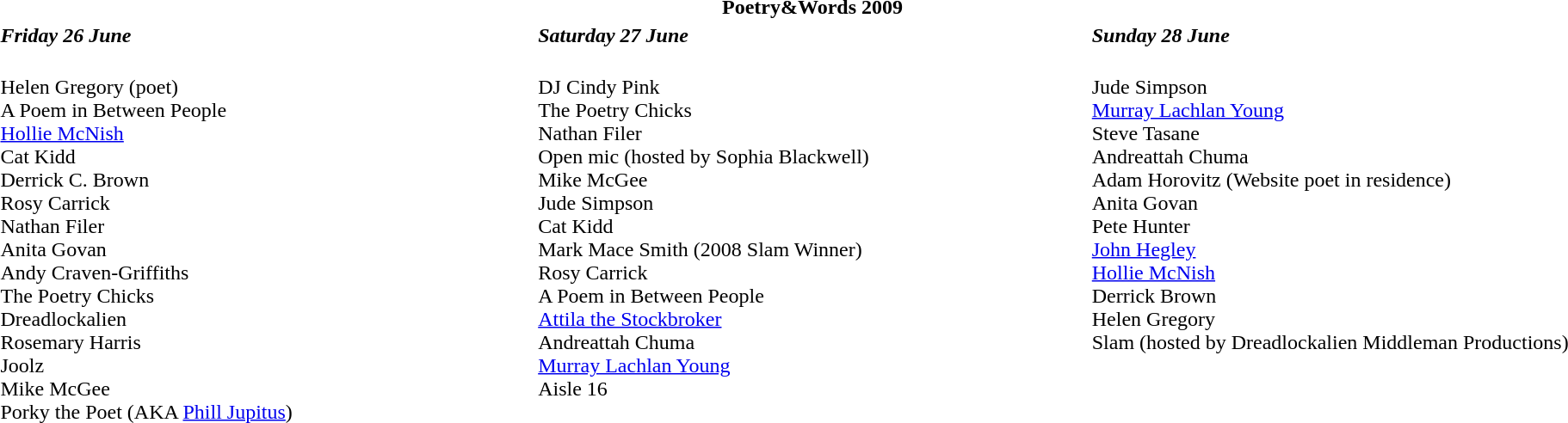<table class="collapsible collapsed" style="width:100%;">
<tr>
<th colspan=3>Poetry&Words 2009</th>
</tr>
<tr>
<td style="width:33%;"><strong><em>Friday 26 June</em></strong></td>
<td style="width:34%;"><strong><em>Saturday 27 June</em></strong></td>
<td style="width:33%;"><strong><em>Sunday 28 June</em></strong></td>
</tr>
<tr valign="top">
<td><br>Helen Gregory (poet)<br>
A Poem in Between People<br>
<a href='#'>Hollie McNish</a><br>
Cat Kidd<br>
Derrick C. Brown<br>
Rosy Carrick<br>
Nathan Filer<br>
Anita Govan<br>
Andy Craven-Griffiths<br>
The Poetry Chicks<br>
Dreadlockalien<br>
Rosemary Harris<br>
Joolz<br>
Mike McGee<br>
Porky the Poet (AKA <a href='#'>Phill Jupitus</a>)<br></td>
<td><br>DJ Cindy Pink<br>
The Poetry Chicks<br>
Nathan Filer<br>
Open mic (hosted by Sophia Blackwell)<br>
Mike McGee<br>
Jude Simpson<br>
Cat Kidd<br>
Mark Mace Smith (2008 Slam Winner)<br>
Rosy Carrick<br>
A Poem in Between People<br>
<a href='#'>Attila the Stockbroker</a><br>
Andreattah Chuma<br>
<a href='#'>Murray Lachlan Young</a><br>
Aisle 16<br></td>
<td><br>Jude Simpson<br>
<a href='#'>Murray Lachlan Young</a><br>
Steve Tasane<br>
Andreattah Chuma<br>
Adam Horovitz (Website poet in residence)<br>
Anita Govan<br>
Pete Hunter<br>
<a href='#'>John Hegley</a><br>
<a href='#'>Hollie McNish</a><br>
Derrick Brown<br>
Helen Gregory<br>
Slam (hosted by Dreadlockalien Middleman Productions)</td>
</tr>
</table>
